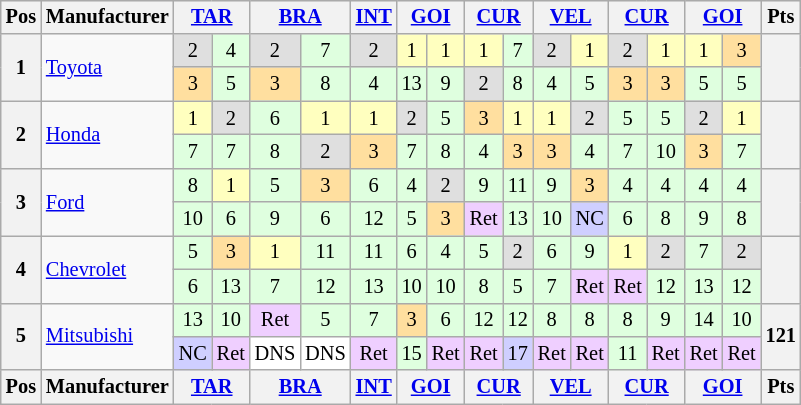<table align="left"| class="wikitable" style="font-size: 85%; text-align: center">
<tr valign="top">
<th valign="middle">Pos</th>
<th valign="middle">Manufacturer</th>
<th colspan=2><a href='#'>TAR</a></th>
<th colspan=2><a href='#'>BRA</a></th>
<th><a href='#'>INT</a></th>
<th colspan=2><a href='#'>GOI</a></th>
<th colspan=2><a href='#'>CUR</a></th>
<th colspan=2><a href='#'>VEL</a></th>
<th colspan=2><a href='#'>CUR</a></th>
<th colspan=2><a href='#'>GOI</a></th>
<th valign="middle">Pts</th>
</tr>
<tr>
<th rowspan=2>1</th>
<td align="left" rowspan=2><a href='#'>Toyota</a></td>
<td style="background:#DFDFDF;">2</td>
<td style="background:#DFFFDF;">4</td>
<td style="background:#DFDFDF;">2</td>
<td style="background:#DFFFDF;">7</td>
<td style="background:#DFDFDF;">2</td>
<td style="background:#FFFFBF;">1</td>
<td style="background:#FFFFBF;">1</td>
<td style="background:#FFFFBF;">1</td>
<td style="background:#DFFFDF;">7</td>
<td style="background:#DFDFDF;">2</td>
<td style="background:#FFFFBF;">1</td>
<td style="background:#DFDFDF;">2</td>
<td style="background:#FFFFBF;">1</td>
<td style="background:#FFFFBF;">1</td>
<td style="background:#FFDF9F;">3</td>
<th rowspan=2></th>
</tr>
<tr>
<td style="background:#FFDF9F;">3</td>
<td style="background:#DFFFDF;">5</td>
<td style="background:#FFDF9F;">3</td>
<td style="background:#DFFFDF;">8</td>
<td style="background:#DFFFDF;">4</td>
<td style="background:#DFFFDF;">13</td>
<td style="background:#DFFFDF;">9</td>
<td style="background:#DFDFDF;">2</td>
<td style="background:#DFFFDF;">8</td>
<td style="background:#DFFFDF;">4</td>
<td style="background:#DFFFDF;">5</td>
<td style="background:#FFDF9F;">3</td>
<td style="background:#FFDF9F;">3</td>
<td style="background:#DFFFDF;">5</td>
<td style="background:#DFFFDF;">5</td>
</tr>
<tr>
<th rowspan=2>2</th>
<td align="left" rowspan=2><a href='#'>Honda</a></td>
<td style="background:#FFFFBF;">1</td>
<td style="background:#DFDFDF;">2</td>
<td style="background:#DFFFDF;">6</td>
<td style="background:#FFFFBF;">1</td>
<td style="background:#FFFFBF;">1</td>
<td style="background:#DFDFDF;">2</td>
<td style="background:#DFFFDF;">5</td>
<td style="background:#FFDF9F;">3</td>
<td style="background:#FFFFBF;">1</td>
<td style="background:#FFFFBF;">1</td>
<td style="background:#DFDFDF;">2</td>
<td style="background:#DFFFDF;">5</td>
<td style="background:#DFFFDF;">5</td>
<td style="background:#DFDFDF;">2</td>
<td style="background:#FFFFBF;">1</td>
<th rowspan=2></th>
</tr>
<tr>
<td style="background:#DFFFDF;">7</td>
<td style="background:#DFFFDF;">7</td>
<td style="background:#DFFFDF;">8</td>
<td style="background:#DFDFDF;">2</td>
<td style="background:#FFDF9F;">3</td>
<td style="background:#DFFFDF;">7</td>
<td style="background:#DFFFDF;">8</td>
<td style="background:#DFFFDF;">4</td>
<td style="background:#FFDF9F;">3</td>
<td style="background:#FFDF9F;">3</td>
<td style="background:#DFFFDF;">4</td>
<td style="background:#DFFFDF;">7</td>
<td style="background:#DFFFDF;">10</td>
<td style="background:#FFDF9F;">3</td>
<td style="background:#DFFFDF;">7</td>
</tr>
<tr>
<th rowspan=2>3</th>
<td align="left" rowspan=2><a href='#'>Ford</a></td>
<td style="background:#DFFFDF;">8</td>
<td style="background:#FFFFBF;">1</td>
<td style="background:#DFFFDF;">5</td>
<td style="background:#FFDF9F;">3</td>
<td style="background:#DFFFDF;">6</td>
<td style="background:#DFFFDF;">4</td>
<td style="background:#DFDFDF;">2</td>
<td style="background:#DFFFDF;">9</td>
<td style="background:#DFFFDF;">11</td>
<td style="background:#DFFFDF;">9</td>
<td style="background:#FFDF9F;">3</td>
<td style="background:#DFFFDF;">4</td>
<td style="background:#DFFFDF;">4</td>
<td style="background:#DFFFDF;">4</td>
<td style="background:#DFFFDF;">4</td>
<th rowspan=2></th>
</tr>
<tr>
<td style="background:#DFFFDF;">10</td>
<td style="background:#DFFFDF;">6</td>
<td style="background:#DFFFDF;">9</td>
<td style="background:#DFFFDF;">6</td>
<td style="background:#DFFFDF;">12</td>
<td style="background:#DFFFDF;">5</td>
<td style="background:#FFDF9F;">3</td>
<td style="background:#efcfff;">Ret</td>
<td style="background:#DFFFDF;">13</td>
<td style="background:#DFFFDF;">10</td>
<td style="background:#cfcfff;">NC</td>
<td style="background:#DFFFDF;">6</td>
<td style="background:#DFFFDF;">8</td>
<td style="background:#DFFFDF;">9</td>
<td style="background:#DFFFDF;">8</td>
</tr>
<tr>
<th rowspan=2>4</th>
<td align="left" rowspan=2><a href='#'>Chevrolet</a></td>
<td style="background:#DFFFDF;">5</td>
<td style="background:#FFDF9F;">3</td>
<td style="background:#FFFFBF;">1</td>
<td style="background:#DFFFDF;">11</td>
<td style="background:#DFFFDF;">11</td>
<td style="background:#DFFFDF;">6</td>
<td style="background:#DFFFDF;">4</td>
<td style="background:#DFFFDF;">5</td>
<td style="background:#DFDFDF;">2</td>
<td style="background:#DFFFDF;">6</td>
<td style="background:#DFFFDF;">9</td>
<td style="background:#FFFFBF;">1</td>
<td style="background:#DFDFDF;">2</td>
<td style="background:#DFFFDF;">7</td>
<td style="background:#DFDFDF;">2</td>
<th rowspan=2></th>
</tr>
<tr>
<td style="background:#DFFFDF;">6</td>
<td style="background:#DFFFDF;">13</td>
<td style="background:#DFFFDF;">7</td>
<td style="background:#DFFFDF;">12</td>
<td style="background:#DFFFDF;">13</td>
<td style="background:#DFFFDF;">10</td>
<td style="background:#DFFFDF;">10</td>
<td style="background:#DFFFDF;">8</td>
<td style="background:#DFFFDF;">5</td>
<td style="background:#DFFFDF;">7</td>
<td style="background:#efcfff;">Ret</td>
<td style="background:#efcfff;">Ret</td>
<td style="background:#DFFFDF;">12</td>
<td style="background:#DFFFDF;">13</td>
<td style="background:#DFFFDF;">12</td>
</tr>
<tr>
<th rowspan=2>5</th>
<td align="left" rowspan=2><a href='#'>Mitsubishi</a></td>
<td style="background:#DFFFDF;">13</td>
<td style="background:#DFFFDF;">10</td>
<td style="background:#efcfff;">Ret</td>
<td style="background:#DFFFDF;">5</td>
<td style="background:#DFFFDF;">7</td>
<td style="background:#FFDF9F;">3</td>
<td style="background:#DFFFDF;">6</td>
<td style="background:#DFFFDF;">12</td>
<td style="background:#DFFFDF;">12</td>
<td style="background:#DFFFDF;">8</td>
<td style="background:#DFFFDF;">8</td>
<td style="background:#DFFFDF;">8</td>
<td style="background:#DFFFDF;">9</td>
<td style="background:#DFFFDF;">14</td>
<td style="background:#DFFFDF;">10</td>
<th rowspan=2>121</th>
</tr>
<tr>
<td style="background:#cfcfff;">NC</td>
<td style="background:#efcfff;">Ret</td>
<td style="background:#ffffff;">DNS</td>
<td style="background:#ffffff;">DNS</td>
<td style="background:#efcfff;">Ret</td>
<td style="background:#DFFFDF;">15</td>
<td style="background:#efcfff;">Ret</td>
<td style="background:#efcfff;">Ret</td>
<td style="background:#cfcfff;">17</td>
<td style="background:#efcfff;">Ret</td>
<td style="background:#efcfff;">Ret</td>
<td style="background:#DFFFDF;">11</td>
<td style="background:#efcfff;">Ret</td>
<td style="background:#efcfff;">Ret</td>
<td style="background:#efcfff;">Ret</td>
</tr>
<tr valign="top">
<th valign="middle">Pos</th>
<th valign="middle">Manufacturer</th>
<th colspan=2><a href='#'>TAR</a></th>
<th colspan=2><a href='#'>BRA</a></th>
<th><a href='#'>INT</a></th>
<th colspan=2><a href='#'>GOI</a></th>
<th colspan=2><a href='#'>CUR</a></th>
<th colspan=2><a href='#'>VEL</a></th>
<th colspan=2><a href='#'>CUR</a></th>
<th colspan=2><a href='#'>GOI</a></th>
<th valign="middle">Pts</th>
</tr>
</table>
